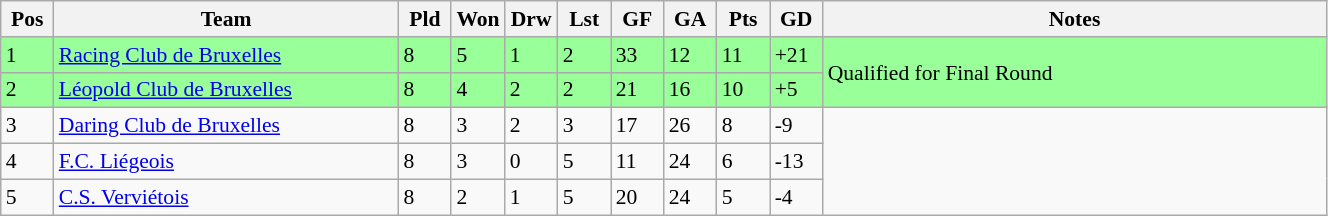<table class="wikitable" width=70% style="font-size:90%">
<tr>
<th width=4%><strong>Pos</strong></th>
<th width=26%><strong>Team</strong></th>
<th width=4%><strong>Pld</strong></th>
<th width=4%><strong>Won</strong></th>
<th width=4%><strong>Drw</strong></th>
<th width=4%><strong>Lst</strong></th>
<th width=4%><strong>GF</strong></th>
<th width=4%><strong>GA</strong></th>
<th width=4%><strong>Pts</strong></th>
<th width=4%><strong>GD</strong></th>
<th width=38%><strong>Notes</strong></th>
</tr>
<tr bgcolor=#99ff99>
<td>1</td>
<td align="left"><a href='#'>Racing Club de Bruxelles</a></td>
<td>8</td>
<td>5</td>
<td>1</td>
<td>2</td>
<td>33</td>
<td>12</td>
<td>11</td>
<td>+21</td>
<td rowspan=2>Qualified for Final Round</td>
</tr>
<tr bgcolor=#99ff99>
<td>2</td>
<td><a href='#'>Léopold Club de Bruxelles</a></td>
<td>8</td>
<td>4</td>
<td>2</td>
<td>2</td>
<td>21</td>
<td>16</td>
<td>10</td>
<td>+5</td>
</tr>
<tr>
<td>3</td>
<td><a href='#'>Daring Club de Bruxelles</a></td>
<td>8</td>
<td>3</td>
<td>2</td>
<td>3</td>
<td>17</td>
<td>26</td>
<td>8</td>
<td>-9</td>
</tr>
<tr>
<td>4</td>
<td><a href='#'>F.C. Liégeois</a></td>
<td>8</td>
<td>3</td>
<td>0</td>
<td>5</td>
<td>11</td>
<td>24</td>
<td>6</td>
<td>-13</td>
</tr>
<tr>
<td>5</td>
<td><a href='#'>C.S. Verviétois</a></td>
<td>8</td>
<td>2</td>
<td>1</td>
<td>5</td>
<td>20</td>
<td>24</td>
<td>5</td>
<td>-4</td>
</tr>
</table>
